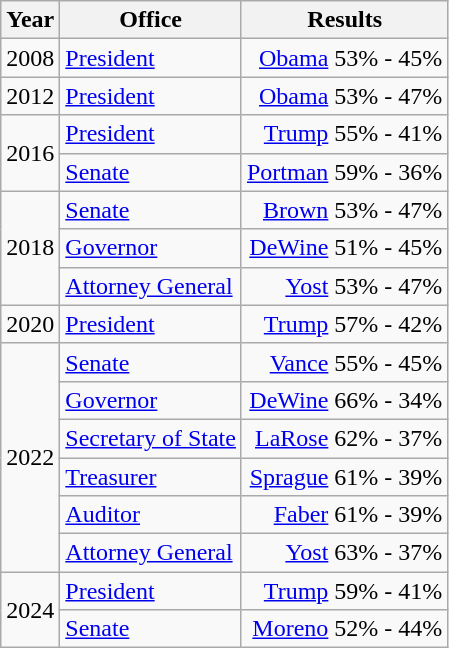<table class=wikitable>
<tr>
<th>Year</th>
<th>Office</th>
<th>Results</th>
</tr>
<tr>
<td>2008</td>
<td><a href='#'>President</a></td>
<td align="right" ><a href='#'>Obama</a> 53% - 45%</td>
</tr>
<tr>
<td>2012</td>
<td><a href='#'>President</a></td>
<td align="right" ><a href='#'>Obama</a> 53% - 47%</td>
</tr>
<tr>
<td rowspan=2>2016</td>
<td><a href='#'>President</a></td>
<td align="right" ><a href='#'>Trump</a> 55% - 41%</td>
</tr>
<tr>
<td><a href='#'>Senate</a></td>
<td align="right" ><a href='#'>Portman</a> 59% - 36%</td>
</tr>
<tr>
<td rowspan=3>2018</td>
<td><a href='#'>Senate</a></td>
<td align="right" ><a href='#'>Brown</a> 53% - 47%</td>
</tr>
<tr>
<td><a href='#'>Governor</a></td>
<td align="right" ><a href='#'>DeWine</a> 51% - 45%</td>
</tr>
<tr>
<td><a href='#'>Attorney General</a></td>
<td align="right" ><a href='#'>Yost</a> 53% - 47%</td>
</tr>
<tr>
<td>2020</td>
<td><a href='#'>President</a></td>
<td align="right" ><a href='#'>Trump</a> 57% - 42%</td>
</tr>
<tr>
<td rowspan=6>2022</td>
<td><a href='#'>Senate</a></td>
<td align="right" ><a href='#'>Vance</a> 55% - 45%</td>
</tr>
<tr>
<td><a href='#'>Governor</a></td>
<td align="right" ><a href='#'>DeWine</a> 66% - 34%</td>
</tr>
<tr>
<td><a href='#'>Secretary of State</a></td>
<td align="right" ><a href='#'>LaRose</a> 62% - 37%</td>
</tr>
<tr>
<td><a href='#'>Treasurer</a></td>
<td align="right" ><a href='#'>Sprague</a> 61% - 39%</td>
</tr>
<tr>
<td><a href='#'>Auditor</a></td>
<td align="right" ><a href='#'>Faber</a> 61% - 39%</td>
</tr>
<tr>
<td><a href='#'>Attorney General</a></td>
<td align="right" ><a href='#'>Yost</a> 63% - 37%</td>
</tr>
<tr>
<td rowspan=2>2024</td>
<td><a href='#'>President</a></td>
<td align="right" ><a href='#'>Trump</a> 59% - 41%</td>
</tr>
<tr>
<td><a href='#'>Senate</a></td>
<td align="right" ><a href='#'>Moreno</a> 52% - 44%</td>
</tr>
</table>
